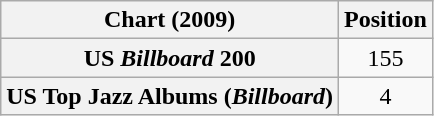<table class="wikitable sortable plainrowheaders" style="text-align:center">
<tr>
<th scope="col">Chart (2009)</th>
<th scope="col">Position</th>
</tr>
<tr>
<th scope="row">US <em>Billboard</em> 200</th>
<td>155</td>
</tr>
<tr>
<th scope="row">US Top Jazz Albums (<em>Billboard</em>)</th>
<td>4</td>
</tr>
</table>
